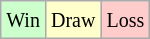<table class="wikitable">
<tr>
<td style="background-color: #CCFFCC;"><small>Win</small></td>
<td style="background-color: #FFFFCC;"><small>Draw</small></td>
<td style="background-color: #FFCCCC;"><small>Loss</small></td>
</tr>
</table>
